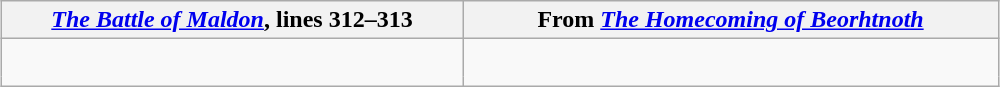<table class="wikitable" style="margin: 1em auto;">
<tr>
<th><em><a href='#'>The Battle of Maldon</a></em>, lines 312–313</th>
<th>From <em><a href='#'>The Homecoming of Beorhtnoth</a></em></th>
</tr>
<tr>
<td style="width: 300px; border-bottom: none;"> </td>
<td style="width: 350px; border-bottom: none;"></td>
</tr>
<tr>
<td style="width: 300px; border-top: none; vertical-align: top"></td>
<td style="width: 300px; border-top: none; vertical-align: top"></td>
</tr>
</table>
